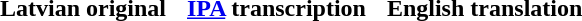<table cellpadding="6">
<tr>
<th>Latvian original</th>
<th><a href='#'>IPA</a> transcription</th>
<th>English translation</th>
</tr>
<tr style="vertical-align:top; white-space:nowrap">
<td></td>
<td></td>
<td></td>
</tr>
</table>
